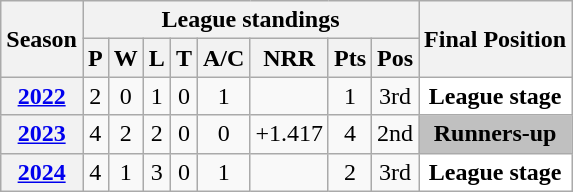<table class="wikitable sortable" style="text-align:center">
<tr>
<th scope="col" rowspan="2">Season</th>
<th scope="col" colspan="8">League standings</th>
<th scope="col" rowspan="2">Final Position</th>
</tr>
<tr>
<th scope="col">P</th>
<th scope="col">W</th>
<th scope="col">L</th>
<th scope="col">T</th>
<th scope="col">A/C</th>
<th scope="col">NRR</th>
<th scope="col">Pts</th>
<th scope="col">Pos</th>
</tr>
<tr>
<th scope="row"><a href='#'>2022</a></th>
<td>2</td>
<td>0</td>
<td>1</td>
<td>0</td>
<td>1</td>
<td></td>
<td>1</td>
<td>3rd</td>
<th style="background: white;">League stage</th>
</tr>
<tr>
<th scope="row"><a href='#'>2023</a></th>
<td>4</td>
<td>2</td>
<td>2</td>
<td>0</td>
<td>0</td>
<td>+1.417</td>
<td>4</td>
<td>2nd</td>
<th style="background: silver;">Runners-up</th>
</tr>
<tr>
<th scope="row"><a href='#'>2024</a></th>
<td>4</td>
<td>1</td>
<td>3</td>
<td>0</td>
<td>1</td>
<td></td>
<td>2</td>
<td>3rd</td>
<th style="background: white;">League stage</th>
</tr>
</table>
